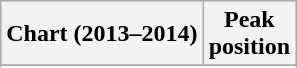<table class="wikitable sortable">
<tr>
<th>Chart (2013–2014)</th>
<th>Peak<br>position</th>
</tr>
<tr>
</tr>
<tr>
</tr>
<tr>
</tr>
</table>
